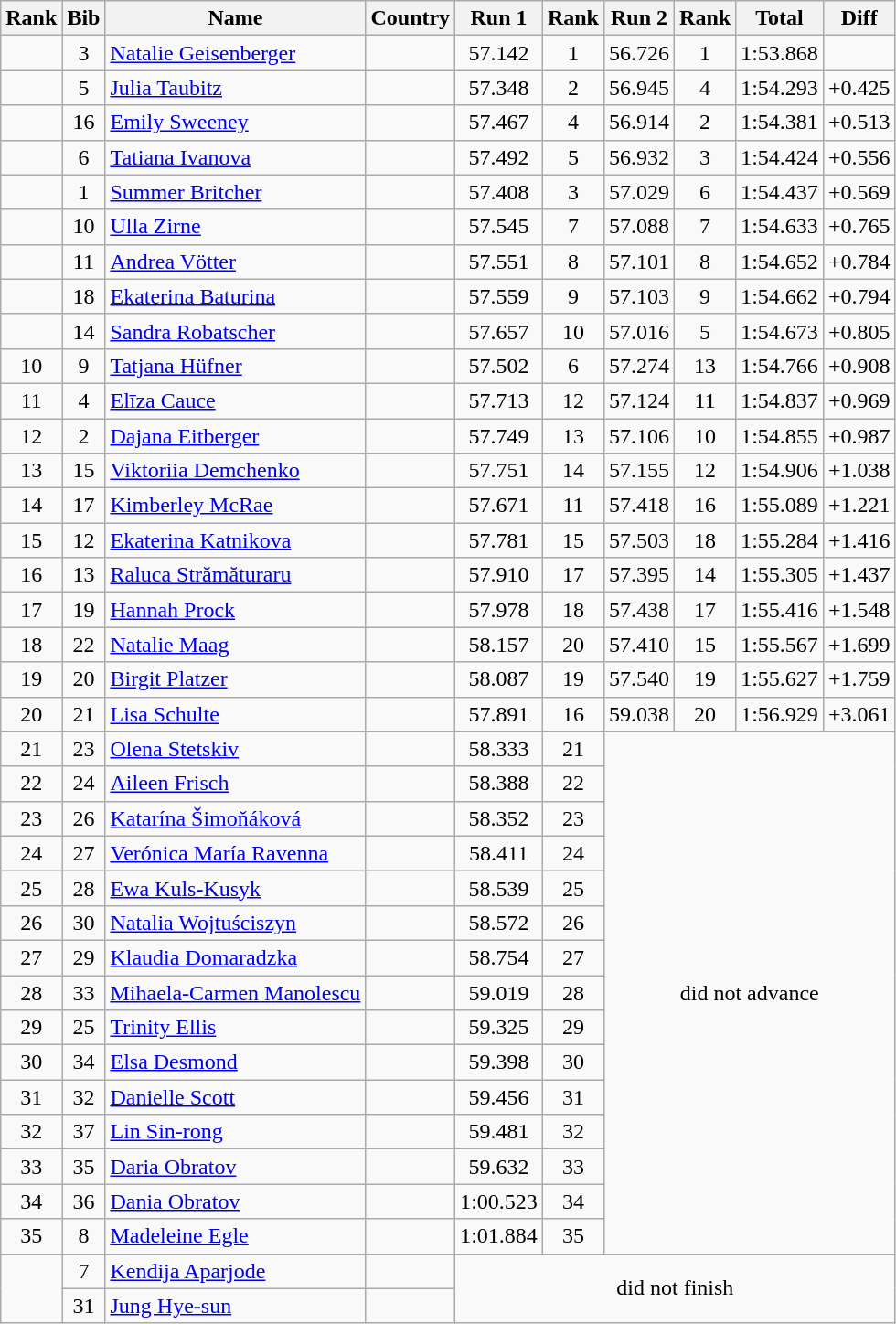<table class="wikitable sortable" style="text-align:center">
<tr>
<th>Rank</th>
<th>Bib</th>
<th>Name</th>
<th>Country</th>
<th>Run 1</th>
<th>Rank</th>
<th>Run 2</th>
<th>Rank</th>
<th>Total</th>
<th>Diff</th>
</tr>
<tr>
<td></td>
<td>3</td>
<td align=left><a href='#'>Natalie Geisenberger</a></td>
<td align=left></td>
<td>57.142</td>
<td>1</td>
<td>56.726</td>
<td>1</td>
<td>1:53.868</td>
<td></td>
</tr>
<tr>
<td></td>
<td>5</td>
<td align=left><a href='#'>Julia Taubitz</a></td>
<td align=left></td>
<td>57.348</td>
<td>2</td>
<td>56.945</td>
<td>4</td>
<td>1:54.293</td>
<td>+0.425</td>
</tr>
<tr>
<td></td>
<td>16</td>
<td align=left><a href='#'>Emily Sweeney</a></td>
<td align=left></td>
<td>57.467</td>
<td>4</td>
<td>56.914</td>
<td>2</td>
<td>1:54.381</td>
<td>+0.513</td>
</tr>
<tr>
<td></td>
<td>6</td>
<td align=left><a href='#'>Tatiana Ivanova</a></td>
<td align=left></td>
<td>57.492</td>
<td>5</td>
<td>56.932</td>
<td>3</td>
<td>1:54.424</td>
<td>+0.556</td>
</tr>
<tr>
<td></td>
<td>1</td>
<td align=left><a href='#'>Summer Britcher</a></td>
<td align=left></td>
<td>57.408</td>
<td>3</td>
<td>57.029</td>
<td>6</td>
<td>1:54.437</td>
<td>+0.569</td>
</tr>
<tr>
<td></td>
<td>10</td>
<td align=left><a href='#'>Ulla Zirne</a></td>
<td align=left></td>
<td>57.545</td>
<td>7</td>
<td>57.088</td>
<td>7</td>
<td>1:54.633</td>
<td>+0.765</td>
</tr>
<tr>
<td></td>
<td>11</td>
<td align=left><a href='#'>Andrea Vötter</a></td>
<td align=left></td>
<td>57.551</td>
<td>8</td>
<td>57.101</td>
<td>8</td>
<td>1:54.652</td>
<td>+0.784</td>
</tr>
<tr>
<td></td>
<td>18</td>
<td align=left><a href='#'>Ekaterina Baturina</a></td>
<td align=left></td>
<td>57.559</td>
<td>9</td>
<td>57.103</td>
<td>9</td>
<td>1:54.662</td>
<td>+0.794</td>
</tr>
<tr>
<td></td>
<td>14</td>
<td align=left><a href='#'>Sandra Robatscher</a></td>
<td align=left></td>
<td>57.657</td>
<td>10</td>
<td>57.016</td>
<td>5</td>
<td>1:54.673</td>
<td>+0.805</td>
</tr>
<tr>
<td>10</td>
<td>9</td>
<td align=left><a href='#'>Tatjana Hüfner</a></td>
<td align=left></td>
<td>57.502</td>
<td>6</td>
<td>57.274</td>
<td>13</td>
<td>1:54.766</td>
<td>+0.908</td>
</tr>
<tr>
<td>11</td>
<td>4</td>
<td align=left><a href='#'>Elīza Cauce</a></td>
<td align=left></td>
<td>57.713</td>
<td>12</td>
<td>57.124</td>
<td>11</td>
<td>1:54.837</td>
<td>+0.969</td>
</tr>
<tr>
<td>12</td>
<td>2</td>
<td align=left><a href='#'>Dajana Eitberger</a></td>
<td align=left></td>
<td>57.749</td>
<td>13</td>
<td>57.106</td>
<td>10</td>
<td>1:54.855</td>
<td>+0.987</td>
</tr>
<tr>
<td>13</td>
<td>15</td>
<td align=left><a href='#'>Viktoriia Demchenko</a></td>
<td align=left></td>
<td>57.751</td>
<td>14</td>
<td>57.155</td>
<td>12</td>
<td>1:54.906</td>
<td>+1.038</td>
</tr>
<tr>
<td>14</td>
<td>17</td>
<td align=left><a href='#'>Kimberley McRae</a></td>
<td align=left></td>
<td>57.671</td>
<td>11</td>
<td>57.418</td>
<td>16</td>
<td>1:55.089</td>
<td>+1.221</td>
</tr>
<tr>
<td>15</td>
<td>12</td>
<td align=left><a href='#'>Ekaterina Katnikova</a></td>
<td align=left></td>
<td>57.781</td>
<td>15</td>
<td>57.503</td>
<td>18</td>
<td>1:55.284</td>
<td>+1.416</td>
</tr>
<tr>
<td>16</td>
<td>13</td>
<td align=left><a href='#'>Raluca Strămăturaru</a></td>
<td align=left></td>
<td>57.910</td>
<td>17</td>
<td>57.395</td>
<td>14</td>
<td>1:55.305</td>
<td>+1.437</td>
</tr>
<tr>
<td>17</td>
<td>19</td>
<td align=left><a href='#'>Hannah Prock</a></td>
<td align=left></td>
<td>57.978</td>
<td>18</td>
<td>57.438</td>
<td>17</td>
<td>1:55.416</td>
<td>+1.548</td>
</tr>
<tr>
<td>18</td>
<td>22</td>
<td align=left><a href='#'>Natalie Maag</a></td>
<td align=left></td>
<td>58.157</td>
<td>20</td>
<td>57.410</td>
<td>15</td>
<td>1:55.567</td>
<td>+1.699</td>
</tr>
<tr>
<td>19</td>
<td>20</td>
<td align=left><a href='#'>Birgit Platzer</a></td>
<td align=left></td>
<td>58.087</td>
<td>19</td>
<td>57.540</td>
<td>19</td>
<td>1:55.627</td>
<td>+1.759</td>
</tr>
<tr>
<td>20</td>
<td>21</td>
<td align=left><a href='#'>Lisa Schulte</a></td>
<td align=left></td>
<td>57.891</td>
<td>16</td>
<td>59.038</td>
<td>20</td>
<td>1:56.929</td>
<td>+3.061</td>
</tr>
<tr>
<td>21</td>
<td>23</td>
<td align=left><a href='#'>Olena Stetskiv</a></td>
<td align=left></td>
<td>58.333</td>
<td>21</td>
<td rowspan=15 colspan=4>did not advance</td>
</tr>
<tr>
<td>22</td>
<td>24</td>
<td align=left><a href='#'>Aileen Frisch</a></td>
<td align=left></td>
<td>58.388</td>
<td>22</td>
</tr>
<tr>
<td>23</td>
<td>26</td>
<td align=left><a href='#'>Katarína Šimoňáková</a></td>
<td align=left></td>
<td>58.352</td>
<td>23</td>
</tr>
<tr>
<td>24</td>
<td>27</td>
<td align=left><a href='#'>Verónica María Ravenna</a></td>
<td align=left></td>
<td>58.411</td>
<td>24</td>
</tr>
<tr>
<td>25</td>
<td>28</td>
<td align=left><a href='#'>Ewa Kuls-Kusyk</a></td>
<td align=left></td>
<td>58.539</td>
<td>25</td>
</tr>
<tr>
<td>26</td>
<td>30</td>
<td align=left><a href='#'>Natalia Wojtuściszyn</a></td>
<td align=left></td>
<td>58.572</td>
<td>26</td>
</tr>
<tr>
<td>27</td>
<td>29</td>
<td align=left><a href='#'>Klaudia Domaradzka</a></td>
<td align=left></td>
<td>58.754</td>
<td>27</td>
</tr>
<tr>
<td>28</td>
<td>33</td>
<td align=left><a href='#'>Mihaela-Carmen Manolescu</a></td>
<td align=left></td>
<td>59.019</td>
<td>28</td>
</tr>
<tr>
<td>29</td>
<td>25</td>
<td align=left><a href='#'>Trinity Ellis</a></td>
<td align=left></td>
<td>59.325</td>
<td>29</td>
</tr>
<tr>
<td>30</td>
<td>34</td>
<td align=left><a href='#'>Elsa Desmond</a></td>
<td align=left></td>
<td>59.398</td>
<td>30</td>
</tr>
<tr>
<td>31</td>
<td>32</td>
<td align=left><a href='#'>Danielle Scott</a></td>
<td align=left></td>
<td>59.456</td>
<td>31</td>
</tr>
<tr>
<td>32</td>
<td>37</td>
<td align=left><a href='#'>Lin Sin-rong</a></td>
<td align=left></td>
<td>59.481</td>
<td>32</td>
</tr>
<tr>
<td>33</td>
<td>35</td>
<td align=left><a href='#'>Daria Obratov</a></td>
<td align=left></td>
<td>59.632</td>
<td>33</td>
</tr>
<tr>
<td>34</td>
<td>36</td>
<td align=left><a href='#'>Dania Obratov</a></td>
<td align=left></td>
<td>1:00.523</td>
<td>34</td>
</tr>
<tr>
<td>35</td>
<td>8</td>
<td align=left><a href='#'>Madeleine Egle</a></td>
<td align=left></td>
<td>1:01.884</td>
<td>35</td>
</tr>
<tr>
<td rowspan=2></td>
<td>7</td>
<td align=left><a href='#'>Kendija Aparjode</a></td>
<td align=left></td>
<td rowspan=2 colspan=6>did not finish</td>
</tr>
<tr>
<td>31</td>
<td align=left><a href='#'>Jung Hye-sun</a></td>
<td align=left></td>
</tr>
</table>
